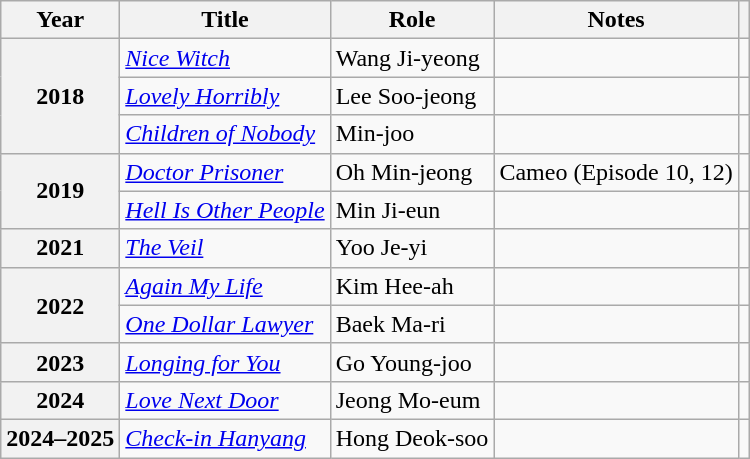<table class="wikitable plainrowheaders sortable">
<tr>
<th scope="col">Year</th>
<th scope="col">Title</th>
<th scope="col">Role</th>
<th scope="col">Notes</th>
<th scope="col" class="unsortable"></th>
</tr>
<tr>
<th scope="row" rowspan="3">2018</th>
<td><em><a href='#'>Nice Witch</a></em></td>
<td>Wang Ji-yeong</td>
<td></td>
<td style="text-align:center"></td>
</tr>
<tr>
<td><em><a href='#'>Lovely Horribly</a></em></td>
<td>Lee Soo-jeong</td>
<td></td>
<td style="text-align:center"></td>
</tr>
<tr>
<td><em><a href='#'>Children of Nobody</a></em></td>
<td>Min-joo</td>
<td></td>
<td style="text-align:center"></td>
</tr>
<tr>
<th scope="row" rowspan="2">2019</th>
<td><em><a href='#'>Doctor Prisoner</a></em></td>
<td>Oh Min-jeong</td>
<td>Cameo (Episode 10, 12)</td>
<td style="text-align:center"></td>
</tr>
<tr>
<td><em><a href='#'>Hell Is Other People</a></em></td>
<td>Min Ji-eun</td>
<td></td>
<td style="text-align:center"></td>
</tr>
<tr>
<th scope="row">2021</th>
<td><em><a href='#'>The Veil</a></em></td>
<td>Yoo Je-yi</td>
<td></td>
<td style="text-align:center"></td>
</tr>
<tr>
<th scope="row" rowspan="2">2022</th>
<td><em><a href='#'>Again My Life</a></em></td>
<td>Kim Hee-ah</td>
<td></td>
<td style="text-align:center"></td>
</tr>
<tr>
<td><em><a href='#'>One Dollar Lawyer</a></em></td>
<td>Baek Ma-ri</td>
<td></td>
<td style="text-align:center"></td>
</tr>
<tr>
<th scope="row">2023</th>
<td><em><a href='#'>Longing for You</a></em></td>
<td>Go Young-joo</td>
<td></td>
<td style="text-align:center"></td>
</tr>
<tr>
<th scope="row">2024</th>
<td><em><a href='#'>Love Next Door</a></em></td>
<td>Jeong Mo-eum</td>
<td></td>
<td style="text-align:center"></td>
</tr>
<tr>
<th scope="row">2024–2025</th>
<td><em><a href='#'>Check-in Hanyang</a></em></td>
<td>Hong Deok-soo</td>
<td></td>
<td style="text-align:center"></td>
</tr>
</table>
